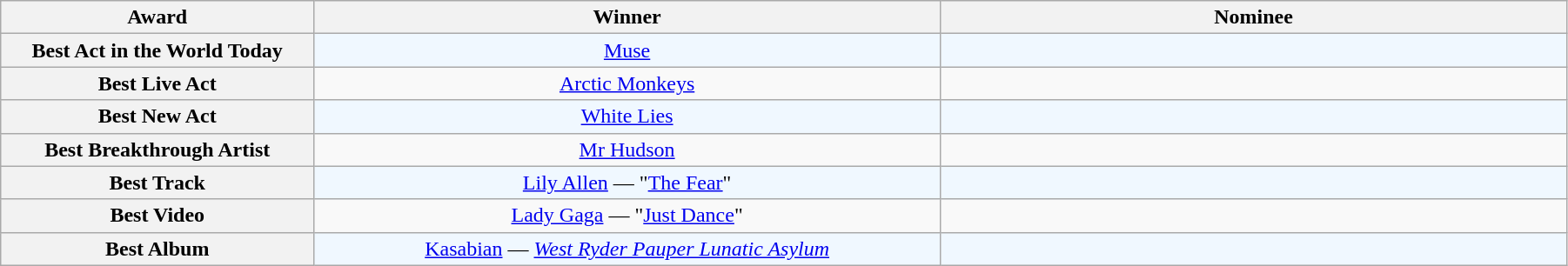<table class="wikitable" rowspan=2 style="text-align: center; width:95%;">
<tr>
<th scope="col" style="width:10%;">Award</th>
<th scope="col" style="width:20%;">Winner</th>
<th scope="col" style="width:20%;">Nominee</th>
</tr>
<tr>
<th scope="row" style="text-align:center">Best Act in the World Today</th>
<td style="background:#F0F8FF"><a href='#'>Muse</a></td>
<td style="background:#F0F8FF; font-size: 85%;"></td>
</tr>
<tr>
<th scope="row" style="text-align:center">Best Live Act</th>
<td><a href='#'>Arctic Monkeys</a></td>
<td style="font-size: 85%;"></td>
</tr>
<tr>
<th scope="row" style="text-align:center">Best New Act</th>
<td style="background:#F0F8FF"><a href='#'>White Lies</a></td>
<td style="background:#F0F8FF; font-size: 85%;"></td>
</tr>
<tr>
<th scope="row" style="text-align:center">Best Breakthrough Artist</th>
<td><a href='#'>Mr Hudson</a></td>
<td style="font-size: 85%;"></td>
</tr>
<tr>
<th scope="row" style="text-align:center">Best Track</th>
<td style="background:#F0F8FF"><a href='#'>Lily Allen</a> — "<a href='#'>The Fear</a>"</td>
<td style="background:#F0F8FF; font-size: 85%;"></td>
</tr>
<tr>
<th scope="row" style="text-align:center">Best Video</th>
<td><a href='#'>Lady Gaga</a> — "<a href='#'>Just Dance</a>"</td>
<td style="font-size: 85%;"></td>
</tr>
<tr>
<th scope="row" style="text-align:center">Best Album</th>
<td style="background:#F0F8FF"><a href='#'>Kasabian</a> — <em><a href='#'>West Ryder Pauper Lunatic Asylum</a></em></td>
<td style="background:#F0F8FF; font-size: 85%;"></td>
</tr>
</table>
